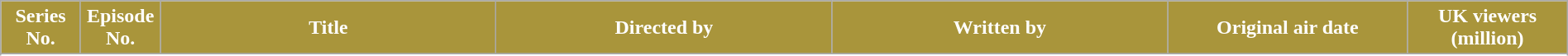<table class="wikitable plainrowheaders" style="width: 100%; margin-right: 0;">
<tr>
<th style="background:#A9953B; color:#fff; width:5%">Series<br>No.</th>
<th style="background:#A9953B; color:#fff; width:5%">Episode<br>No.</th>
<th style="background:#A9953B; color:#fff; width:21%">Title</th>
<th style="background:#A9953B; color:#fff; width:21%">Directed by</th>
<th style="background:#A9953B; color:#fff; width:21%">Written by</th>
<th style="background:#A9953B; color:#fff; width:15%">Original air date</th>
<th style="background:#A9953B; color:#fff; width:10%">UK viewers<br>(million)</th>
</tr>
<tr>
</tr>
<tr>
</tr>
<tr>
</tr>
<tr>
</tr>
<tr>
</tr>
<tr>
</tr>
<tr>
</tr>
<tr>
</tr>
</table>
